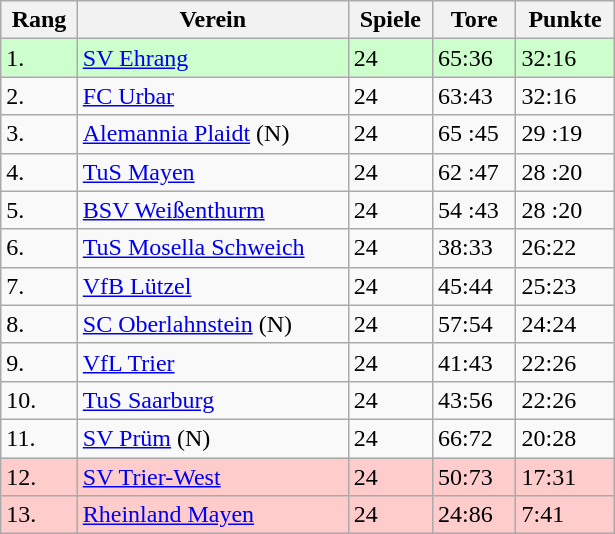<table class="wikitable" style="width:410px;">
<tr>
<th>Rang</th>
<th>Verein</th>
<th>Spiele</th>
<th>Tore</th>
<th>Punkte</th>
</tr>
<tr bgcolor="ccffcc">
<td>1.</td>
<td><a href='#'>SV Ehrang</a></td>
<td>24</td>
<td>65:36</td>
<td>32:16</td>
</tr>
<tr>
<td>2.</td>
<td><a href='#'>FC Urbar</a></td>
<td>24</td>
<td>63:43</td>
<td>32:16</td>
</tr>
<tr>
<td>3.</td>
<td><a href='#'>Alemannia Plaidt</a> (N)</td>
<td>24</td>
<td>65 :45</td>
<td>29 :19</td>
</tr>
<tr>
<td>4.</td>
<td><a href='#'>TuS Mayen</a></td>
<td>24</td>
<td>62 :47</td>
<td>28 :20</td>
</tr>
<tr>
<td>5.</td>
<td><a href='#'>BSV Weißenthurm</a></td>
<td>24</td>
<td>54 :43</td>
<td>28 :20</td>
</tr>
<tr>
<td>6.</td>
<td><a href='#'>TuS Mosella Schweich</a></td>
<td>24</td>
<td>38:33</td>
<td>26:22</td>
</tr>
<tr>
<td>7.</td>
<td><a href='#'>VfB Lützel</a></td>
<td>24</td>
<td>45:44</td>
<td>25:23</td>
</tr>
<tr>
<td>8.</td>
<td><a href='#'>SC Oberlahnstein</a> (N)</td>
<td>24</td>
<td>57:54</td>
<td>24:24</td>
</tr>
<tr>
<td>9.</td>
<td><a href='#'>VfL Trier</a></td>
<td>24</td>
<td>41:43</td>
<td>22:26</td>
</tr>
<tr>
<td>10.</td>
<td><a href='#'>TuS Saarburg</a></td>
<td>24</td>
<td>43:56</td>
<td>22:26</td>
</tr>
<tr>
<td>11.</td>
<td><a href='#'>SV Prüm</a> (N)</td>
<td>24</td>
<td>66:72</td>
<td>20:28</td>
</tr>
<tr bgcolor="#ffcccc">
<td>12.</td>
<td><a href='#'>SV Trier-West</a></td>
<td>24</td>
<td>50:73</td>
<td>17:31</td>
</tr>
<tr bgcolor="#ffcccc">
<td>13.</td>
<td><a href='#'>Rheinland Mayen</a></td>
<td>24</td>
<td>24:86</td>
<td>7:41</td>
</tr>
</table>
